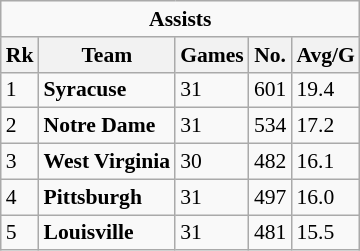<table class="wikitable" style="white-space:nowrap; font-size:90%;">
<tr>
<td colspan=5 align=center><strong>Assists</strong></td>
</tr>
<tr>
<th>Rk</th>
<th>Team</th>
<th>Games</th>
<th>No.</th>
<th>Avg/G</th>
</tr>
<tr>
<td>1</td>
<td><strong>Syracuse</strong></td>
<td>31</td>
<td>601</td>
<td>19.4</td>
</tr>
<tr>
<td>2</td>
<td><strong>Notre Dame</strong></td>
<td>31</td>
<td>534</td>
<td>17.2</td>
</tr>
<tr>
<td>3</td>
<td><strong>West Virginia</strong></td>
<td>30</td>
<td>482</td>
<td>16.1</td>
</tr>
<tr>
<td>4</td>
<td><strong>Pittsburgh</strong></td>
<td>31</td>
<td>497</td>
<td>16.0</td>
</tr>
<tr>
<td>5</td>
<td><strong>Louisville</strong></td>
<td>31</td>
<td>481</td>
<td>15.5</td>
</tr>
</table>
